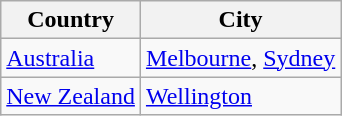<table class="wikitable">
<tr>
<th>Country</th>
<th>City</th>
</tr>
<tr>
<td><a href='#'>Australia</a></td>
<td><a href='#'>Melbourne</a>, <a href='#'>Sydney</a></td>
</tr>
<tr>
<td><a href='#'>New Zealand</a></td>
<td><a href='#'>Wellington</a></td>
</tr>
</table>
